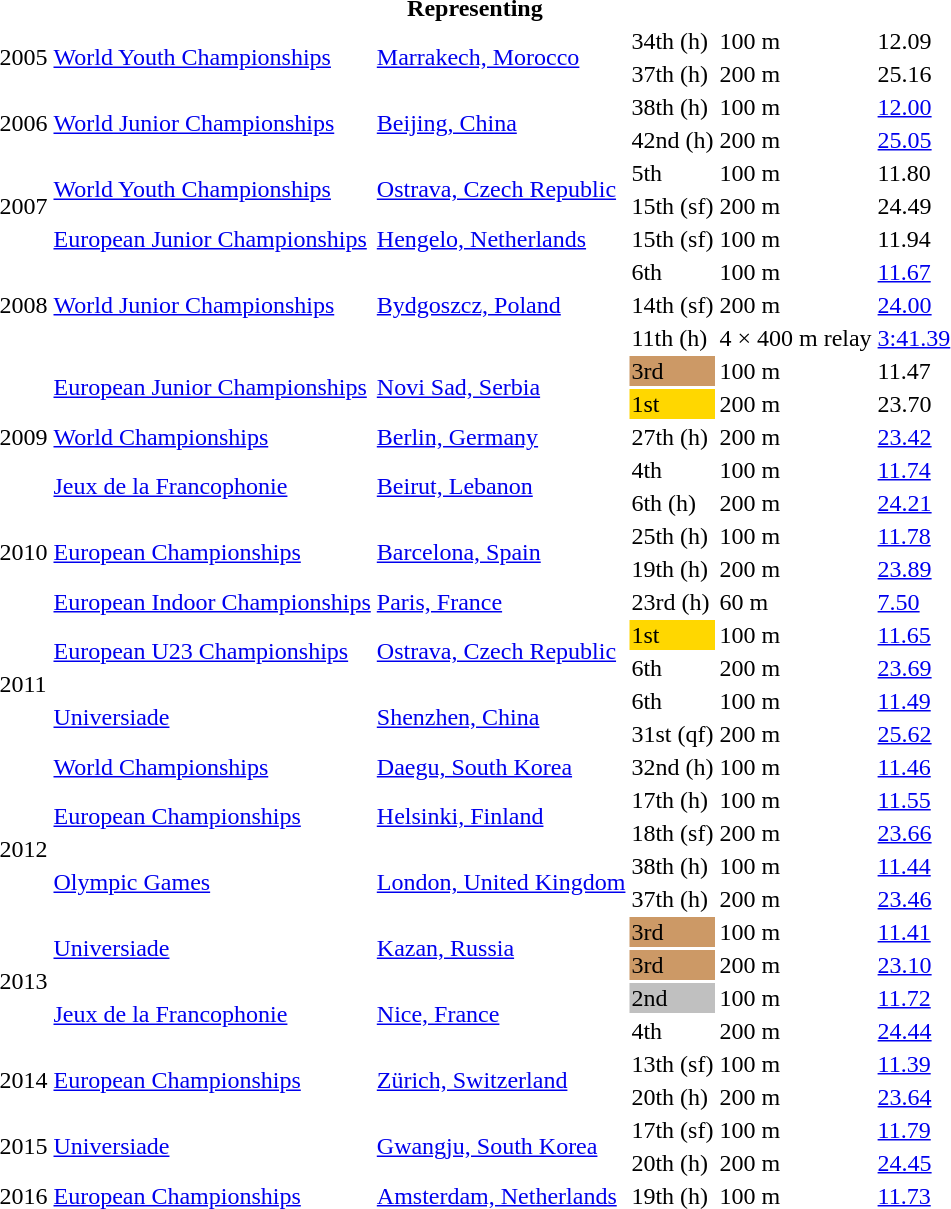<table>
<tr>
<th colspan="6">Representing </th>
</tr>
<tr>
<td rowspan=2>2005</td>
<td rowspan=2><a href='#'>World Youth Championships</a></td>
<td rowspan=2><a href='#'>Marrakech, Morocco</a></td>
<td>34th (h)</td>
<td>100 m</td>
<td>12.09</td>
</tr>
<tr>
<td>37th (h)</td>
<td>200 m</td>
<td>25.16</td>
</tr>
<tr>
<td rowspan=2>2006</td>
<td rowspan=2><a href='#'>World Junior Championships</a></td>
<td rowspan=2><a href='#'>Beijing, China</a></td>
<td>38th (h)</td>
<td>100 m</td>
<td><a href='#'>12.00</a></td>
</tr>
<tr>
<td>42nd (h)</td>
<td>200 m</td>
<td><a href='#'>25.05</a></td>
</tr>
<tr>
<td rowspan=3>2007</td>
<td rowspan=2><a href='#'>World Youth Championships</a></td>
<td rowspan=2><a href='#'>Ostrava, Czech Republic</a></td>
<td>5th</td>
<td>100 m</td>
<td>11.80</td>
</tr>
<tr>
<td>15th (sf)</td>
<td>200 m</td>
<td>24.49</td>
</tr>
<tr>
<td><a href='#'>European Junior Championships</a></td>
<td><a href='#'>Hengelo, Netherlands</a></td>
<td>15th (sf)</td>
<td>100 m</td>
<td>11.94</td>
</tr>
<tr>
<td rowspan=3>2008</td>
<td rowspan=3><a href='#'>World Junior Championships</a></td>
<td rowspan=3><a href='#'>Bydgoszcz, Poland</a></td>
<td>6th</td>
<td>100 m</td>
<td><a href='#'>11.67</a></td>
</tr>
<tr>
<td>14th (sf)</td>
<td>200 m</td>
<td><a href='#'>24.00</a></td>
</tr>
<tr>
<td>11th (h)</td>
<td>4 × 400 m relay</td>
<td><a href='#'>3:41.39</a></td>
</tr>
<tr>
<td rowspan=5>2009</td>
<td rowspan=2><a href='#'>European Junior Championships</a></td>
<td rowspan=2><a href='#'>Novi Sad, Serbia</a></td>
<td bgcolor=cc9966>3rd</td>
<td>100 m</td>
<td>11.47</td>
</tr>
<tr>
<td bgcolor=gold>1st</td>
<td>200 m</td>
<td>23.70</td>
</tr>
<tr>
<td><a href='#'>World Championships</a></td>
<td><a href='#'>Berlin, Germany</a></td>
<td>27th (h)</td>
<td>200 m</td>
<td><a href='#'>23.42</a></td>
</tr>
<tr>
<td rowspan=2><a href='#'>Jeux de la Francophonie</a></td>
<td rowspan=2><a href='#'>Beirut, Lebanon</a></td>
<td>4th</td>
<td>100 m</td>
<td><a href='#'>11.74</a></td>
</tr>
<tr>
<td>6th (h)</td>
<td>200 m</td>
<td><a href='#'>24.21</a></td>
</tr>
<tr>
<td rowspan=2>2010</td>
<td rowspan=2><a href='#'>European Championships</a></td>
<td rowspan=2><a href='#'>Barcelona, Spain</a></td>
<td>25th (h)</td>
<td>100 m</td>
<td><a href='#'>11.78</a></td>
</tr>
<tr>
<td>19th (h)</td>
<td>200 m</td>
<td><a href='#'>23.89</a></td>
</tr>
<tr>
<td rowspan=6>2011</td>
<td><a href='#'>European Indoor Championships</a></td>
<td><a href='#'>Paris, France</a></td>
<td>23rd (h)</td>
<td>60 m</td>
<td><a href='#'>7.50</a></td>
</tr>
<tr>
<td rowspan=2><a href='#'>European U23 Championships</a></td>
<td rowspan=2><a href='#'>Ostrava, Czech Republic</a></td>
<td bgcolor=gold>1st</td>
<td>100 m</td>
<td><a href='#'>11.65</a></td>
</tr>
<tr>
<td>6th</td>
<td>200 m</td>
<td><a href='#'>23.69</a></td>
</tr>
<tr>
<td rowspan=2><a href='#'>Universiade</a></td>
<td rowspan=2><a href='#'>Shenzhen, China</a></td>
<td>6th</td>
<td>100 m</td>
<td><a href='#'>11.49</a></td>
</tr>
<tr>
<td>31st (qf)</td>
<td>200 m</td>
<td><a href='#'>25.62</a></td>
</tr>
<tr>
<td><a href='#'>World Championships</a></td>
<td><a href='#'>Daegu, South Korea</a></td>
<td>32nd (h)</td>
<td>100 m</td>
<td><a href='#'>11.46</a></td>
</tr>
<tr>
<td rowspan=4>2012</td>
<td rowspan=2><a href='#'>European Championships</a></td>
<td rowspan=2><a href='#'>Helsinki, Finland</a></td>
<td>17th (h)</td>
<td>100 m</td>
<td><a href='#'>11.55</a></td>
</tr>
<tr>
<td>18th (sf)</td>
<td>200 m</td>
<td><a href='#'>23.66</a></td>
</tr>
<tr>
<td rowspan=2><a href='#'>Olympic Games</a></td>
<td rowspan=2><a href='#'>London, United Kingdom</a></td>
<td>38th (h)</td>
<td>100 m</td>
<td><a href='#'>11.44</a></td>
</tr>
<tr>
<td>37th (h)</td>
<td>200 m</td>
<td><a href='#'>23.46</a></td>
</tr>
<tr>
<td rowspan=4>2013</td>
<td rowspan=2><a href='#'>Universiade</a></td>
<td rowspan=2><a href='#'>Kazan, Russia</a></td>
<td bgcolor=cc9966>3rd</td>
<td>100 m</td>
<td><a href='#'>11.41</a></td>
</tr>
<tr>
<td bgcolor=cc9966>3rd</td>
<td>200 m</td>
<td><a href='#'>23.10</a></td>
</tr>
<tr>
<td rowspan=2><a href='#'>Jeux de la Francophonie</a></td>
<td rowspan=2><a href='#'>Nice, France</a></td>
<td bgcolor=silver>2nd</td>
<td>100 m</td>
<td><a href='#'>11.72</a></td>
</tr>
<tr>
<td>4th</td>
<td>200 m</td>
<td><a href='#'>24.44</a></td>
</tr>
<tr>
<td rowspan=2>2014</td>
<td rowspan=2><a href='#'>European Championships</a></td>
<td rowspan=2><a href='#'>Zürich, Switzerland</a></td>
<td>13th (sf)</td>
<td>100 m</td>
<td><a href='#'>11.39</a></td>
</tr>
<tr>
<td>20th (h)</td>
<td>200 m</td>
<td><a href='#'>23.64</a></td>
</tr>
<tr>
<td rowspan=2>2015</td>
<td rowspan=2><a href='#'>Universiade</a></td>
<td rowspan=2><a href='#'>Gwangju, South Korea</a></td>
<td>17th (sf)</td>
<td>100 m</td>
<td><a href='#'>11.79</a></td>
</tr>
<tr>
<td>20th (h)</td>
<td>200 m</td>
<td><a href='#'>24.45</a></td>
</tr>
<tr>
<td>2016</td>
<td><a href='#'>European Championships</a></td>
<td><a href='#'>Amsterdam, Netherlands</a></td>
<td>19th (h)</td>
<td>100 m</td>
<td><a href='#'>11.73</a></td>
</tr>
</table>
